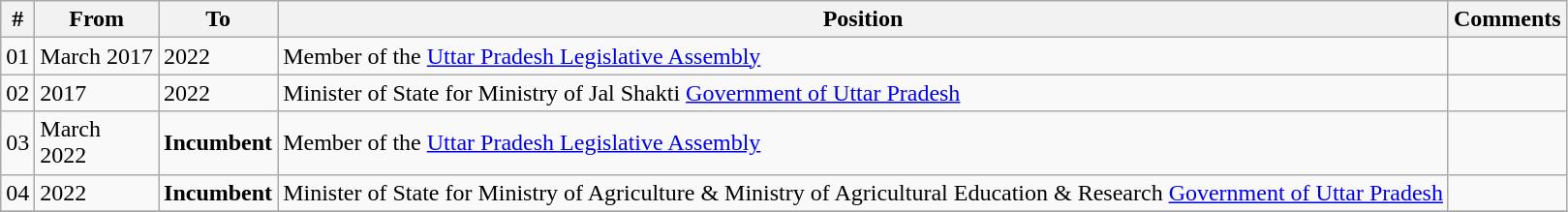<table class="wikitable sortable">
<tr>
<th>#</th>
<th>From</th>
<th>To</th>
<th>Position</th>
<th>Comments</th>
</tr>
<tr>
<td>01</td>
<td>March 2017</td>
<td>2022</td>
<td>Member of the <a href='#'>Uttar Pradesh Legislative Assembly</a></td>
<td></td>
</tr>
<tr>
<td>02</td>
<td>2017</td>
<td>2022</td>
<td>Minister of State for Ministry of Jal Shakti <a href='#'>Government of Uttar Pradesh</a></td>
<td></td>
</tr>
<tr>
<td>03</td>
<td>March<br>2022</td>
<td><strong>Incumbent</strong></td>
<td>Member of the <a href='#'>Uttar Pradesh Legislative Assembly</a></td>
<td></td>
</tr>
<tr>
<td>04</td>
<td>2022</td>
<td><strong>Incumbent</strong></td>
<td>Minister of State for Ministry of Agriculture & Ministry of Agricultural Education & Research <a href='#'>Government of Uttar Pradesh</a></td>
<td></td>
</tr>
<tr>
</tr>
</table>
